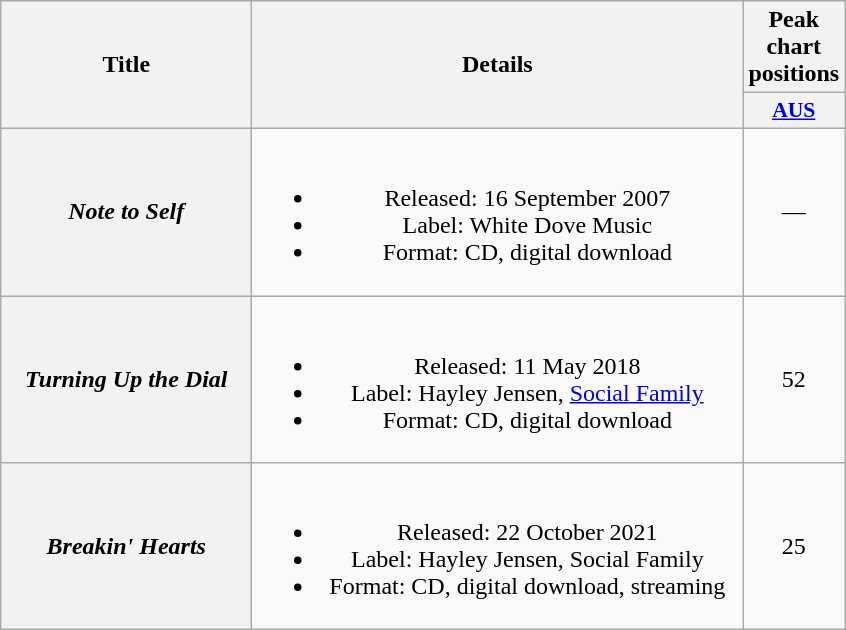<table class="wikitable plainrowheaders" style="text-align:center;" border="1">
<tr>
<th scope="col" rowspan="2" style="width:10em;">Title</th>
<th scope="col" rowspan="2" style="width:20em;">Details</th>
<th scope="col" colspan="1">Peak chart positions</th>
</tr>
<tr>
<th scope="col" style="width:3em;font-size:90%;"><a href='#'>AUS</a><br></th>
</tr>
<tr>
<th scope="row"><em>Note to Self</em></th>
<td><br><ul><li>Released: 16 September 2007</li><li>Label: White Dove Music</li><li>Format: CD, digital download</li></ul></td>
<td>—</td>
</tr>
<tr>
<th scope="row"><em>Turning Up the Dial</em></th>
<td><br><ul><li>Released: 11 May 2018</li><li>Label: Hayley Jensen, <a href='#'>Social Family</a></li><li>Format: CD, digital download</li></ul></td>
<td>52</td>
</tr>
<tr>
<th scope="row"><em>Breakin' Hearts</em></th>
<td><br><ul><li>Released: 22 October 2021</li><li>Label: Hayley Jensen, Social Family</li><li>Format: CD, digital download, streaming</li></ul></td>
<td>25<br></td>
</tr>
</table>
